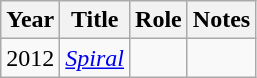<table class="wikitable sortable">
<tr>
<th>Year</th>
<th>Title</th>
<th>Role</th>
<th class="unsortable">Notes</th>
</tr>
<tr>
<td>2012</td>
<td><em><a href='#'>Spiral</a></em></td>
<td></td>
<td></td>
</tr>
</table>
